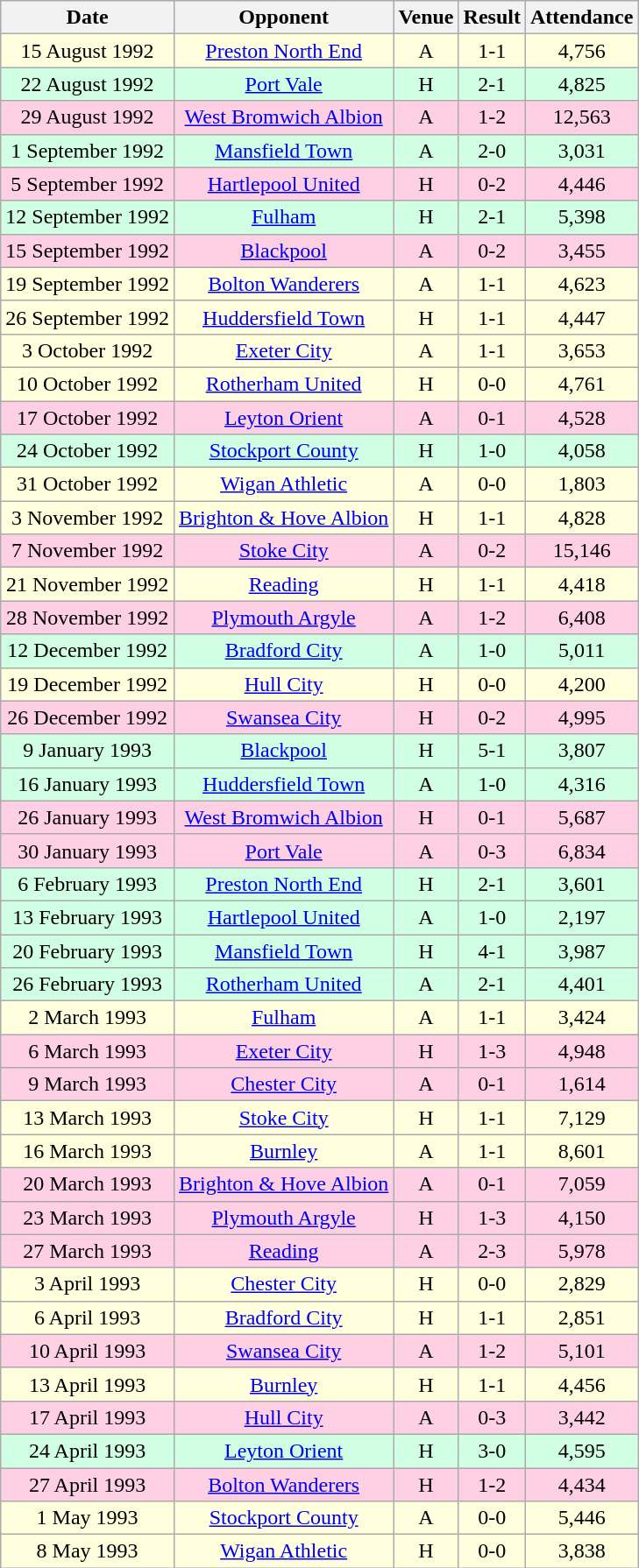<table class="wikitable sortable" style="font-size:100%; text-align:center">
<tr>
<th>Date</th>
<th>Opponent</th>
<th>Venue</th>
<th>Result</th>
<th>Attendance</th>
</tr>
<tr style="background-color: #ffffdd;">
<td>15 August 1992</td>
<td><a href='#'>Preston North End</a></td>
<td>A</td>
<td>1-1</td>
<td>4,756</td>
</tr>
<tr style="background-color: #d0ffe3;">
<td>22 August 1992</td>
<td><a href='#'>Port Vale</a></td>
<td>H</td>
<td>2-1</td>
<td>4,825</td>
</tr>
<tr style="background-color: #ffd0e3;">
<td>29 August 1992</td>
<td><a href='#'>West Bromwich Albion</a></td>
<td>A</td>
<td>1-2</td>
<td>12,563</td>
</tr>
<tr style="background-color: #d0ffe3;">
<td>1 September 1992</td>
<td><a href='#'>Mansfield Town</a></td>
<td>A</td>
<td>2-0</td>
<td>3,031</td>
</tr>
<tr style="background-color: #ffd0e3;">
<td>5 September 1992</td>
<td><a href='#'>Hartlepool United</a></td>
<td>H</td>
<td>0-2</td>
<td>4,446</td>
</tr>
<tr style="background-color: #d0ffe3;">
<td>12 September 1992</td>
<td><a href='#'>Fulham</a></td>
<td>H</td>
<td>2-1</td>
<td>5,398</td>
</tr>
<tr style="background-color: #ffd0e3;">
<td>15 September 1992</td>
<td><a href='#'>Blackpool</a></td>
<td>A</td>
<td>0-2</td>
<td>3,455</td>
</tr>
<tr style="background-color: #ffffdd;">
<td>19 September 1992</td>
<td><a href='#'>Bolton Wanderers</a></td>
<td>A</td>
<td>1-1</td>
<td>4,623</td>
</tr>
<tr style="background-color: #ffffdd;">
<td>26 September 1992</td>
<td><a href='#'>Huddersfield Town</a></td>
<td>H</td>
<td>1-1</td>
<td>4,447</td>
</tr>
<tr style="background-color: #ffffdd;">
<td>3 October 1992</td>
<td><a href='#'>Exeter City</a></td>
<td>A</td>
<td>1-1</td>
<td>3,653</td>
</tr>
<tr style="background-color: #ffffdd;">
<td>10 October 1992</td>
<td><a href='#'>Rotherham United</a></td>
<td>H</td>
<td>0-0</td>
<td>4,761</td>
</tr>
<tr style="background-color: #ffd0e3;">
<td>17 October 1992</td>
<td><a href='#'>Leyton Orient</a></td>
<td>A</td>
<td>0-1</td>
<td>4,528</td>
</tr>
<tr style="background-color: #d0ffe3;">
<td>24 October 1992</td>
<td><a href='#'>Stockport County</a></td>
<td>H</td>
<td>1-0</td>
<td>4,058</td>
</tr>
<tr style="background-color: #ffffdd;">
<td>31 October 1992</td>
<td><a href='#'>Wigan Athletic</a></td>
<td>A</td>
<td>0-0</td>
<td>1,803</td>
</tr>
<tr style="background-color: #ffffdd;">
<td>3 November 1992</td>
<td><a href='#'>Brighton & Hove Albion</a></td>
<td>H</td>
<td>1-1</td>
<td>4,828</td>
</tr>
<tr style="background-color: #ffd0e3;">
<td>7 November 1992</td>
<td><a href='#'>Stoke City</a></td>
<td>A</td>
<td>0-2</td>
<td>15,146</td>
</tr>
<tr style="background-color: #ffffdd;">
<td>21 November 1992</td>
<td><a href='#'>Reading</a></td>
<td>H</td>
<td>1-1</td>
<td>4,418</td>
</tr>
<tr style="background-color: #ffd0e3;">
<td>28 November 1992</td>
<td><a href='#'>Plymouth Argyle</a></td>
<td>A</td>
<td>1-2</td>
<td>6,408</td>
</tr>
<tr style="background-color: #d0ffe3;">
<td>12 December 1992</td>
<td><a href='#'>Bradford City</a></td>
<td>A</td>
<td>1-0</td>
<td>5,011</td>
</tr>
<tr style="background-color: #ffffdd;">
<td>19 December 1992</td>
<td><a href='#'>Hull City</a></td>
<td>H</td>
<td>0-0</td>
<td>4,200</td>
</tr>
<tr style="background-color: #ffd0e3;">
<td>26 December 1992</td>
<td><a href='#'>Swansea City</a></td>
<td>H</td>
<td>0-2</td>
<td>4,995</td>
</tr>
<tr style="background-color: #d0ffe3;">
<td>9 January 1993</td>
<td><a href='#'>Blackpool</a></td>
<td>H</td>
<td>5-1</td>
<td>3,807</td>
</tr>
<tr style="background-color: #d0ffe3;">
<td>16 January 1993</td>
<td><a href='#'>Huddersfield Town</a></td>
<td>A</td>
<td>1-0</td>
<td>4,316</td>
</tr>
<tr style="background-color: #ffd0e3;">
<td>26 January 1993</td>
<td><a href='#'>West Bromwich Albion</a></td>
<td>H</td>
<td>0-1</td>
<td>5,687</td>
</tr>
<tr style="background-color: #ffd0e3;">
<td>30 January 1993</td>
<td><a href='#'>Port Vale</a></td>
<td>A</td>
<td>0-3</td>
<td>6,834</td>
</tr>
<tr style="background-color: #d0ffe3;">
<td>6 February 1993</td>
<td><a href='#'>Preston North End</a></td>
<td>H</td>
<td>2-1</td>
<td>3,601</td>
</tr>
<tr style="background-color: #d0ffe3;">
<td>13 February 1993</td>
<td><a href='#'>Hartlepool United</a></td>
<td>A</td>
<td>1-0</td>
<td>2,197</td>
</tr>
<tr style="background-color: #d0ffe3;">
<td>20 February 1993</td>
<td><a href='#'>Mansfield Town</a></td>
<td>H</td>
<td>4-1</td>
<td>3,987</td>
</tr>
<tr style="background-color: #d0ffe3;">
<td>26 February 1993</td>
<td><a href='#'>Rotherham United</a></td>
<td>A</td>
<td>2-1</td>
<td>4,401</td>
</tr>
<tr style="background-color: #ffffdd;">
<td>2 March 1993</td>
<td><a href='#'>Fulham</a></td>
<td>A</td>
<td>1-1</td>
<td>3,424</td>
</tr>
<tr style="background-color: #ffd0e3;">
<td>6 March 1993</td>
<td><a href='#'>Exeter City</a></td>
<td>H</td>
<td>1-3</td>
<td>4,948</td>
</tr>
<tr style="background-color: #ffd0e3;">
<td>9 March 1993</td>
<td><a href='#'>Chester City</a></td>
<td>A</td>
<td>0-1</td>
<td>1,614</td>
</tr>
<tr style="background-color: #ffffdd;">
<td>13 March 1993</td>
<td><a href='#'>Stoke City</a></td>
<td>H</td>
<td>1-1</td>
<td>7,129</td>
</tr>
<tr style="background-color: #ffffdd;">
<td>16 March 1993</td>
<td><a href='#'>Burnley</a></td>
<td>A</td>
<td>1-1</td>
<td>8,601</td>
</tr>
<tr style="background-color: #ffd0e3;">
<td>20 March 1993</td>
<td><a href='#'>Brighton & Hove Albion</a></td>
<td>A</td>
<td>0-1</td>
<td>7,059</td>
</tr>
<tr style="background-color: #ffd0e3;">
<td>23 March 1993</td>
<td><a href='#'>Plymouth Argyle</a></td>
<td>H</td>
<td>1-3</td>
<td>4,150</td>
</tr>
<tr style="background-color: #ffd0e3;">
<td>27 March 1993</td>
<td><a href='#'>Reading</a></td>
<td>A</td>
<td>2-3</td>
<td>5,978</td>
</tr>
<tr style="background-color: #ffffdd;">
<td>3 April 1993</td>
<td><a href='#'>Chester City</a></td>
<td>H</td>
<td>0-0</td>
<td>2,829</td>
</tr>
<tr style="background-color: #ffffdd;">
<td>6 April 1993</td>
<td><a href='#'>Bradford City</a></td>
<td>H</td>
<td>1-1</td>
<td>2,851</td>
</tr>
<tr style="background-color: #ffd0e3;">
<td>10 April 1993</td>
<td><a href='#'>Swansea City</a></td>
<td>A</td>
<td>1-2</td>
<td>5,101</td>
</tr>
<tr style="background-color: #ffffdd;">
<td>13 April 1993</td>
<td><a href='#'>Burnley</a></td>
<td>H</td>
<td>1-1</td>
<td>4,456</td>
</tr>
<tr style="background-color: #ffd0e3;">
<td>17 April 1993</td>
<td><a href='#'>Hull City</a></td>
<td>A</td>
<td>0-3</td>
<td>3,442</td>
</tr>
<tr style="background-color: #d0ffe3;">
<td>24 April 1993</td>
<td><a href='#'>Leyton Orient</a></td>
<td>H</td>
<td>3-0</td>
<td>4,595</td>
</tr>
<tr style="background-color: #ffd0e3;">
<td>27 April 1993</td>
<td><a href='#'>Bolton Wanderers</a></td>
<td>H</td>
<td>1-2</td>
<td>4,434</td>
</tr>
<tr style="background-color: #ffffdd;">
<td>1 May 1993</td>
<td><a href='#'>Stockport County</a></td>
<td>A</td>
<td>0-0</td>
<td>5,446</td>
</tr>
<tr style="background-color: #ffffdd;">
<td>8 May 1993</td>
<td><a href='#'>Wigan Athletic</a></td>
<td>H</td>
<td>0-0</td>
<td>3,838</td>
</tr>
</table>
